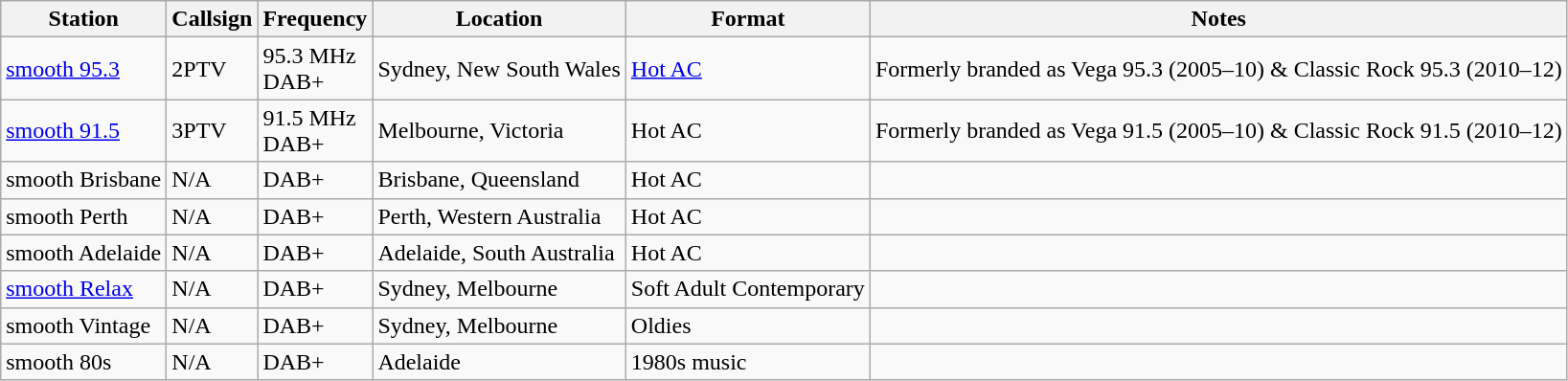<table class="wikitable sortable">
<tr>
<th>Station</th>
<th>Callsign</th>
<th>Frequency</th>
<th>Location</th>
<th>Format</th>
<th>Notes</th>
</tr>
<tr>
<td><a href='#'>smooth 95.3</a></td>
<td>2PTV</td>
<td>95.3 MHz<br>DAB+</td>
<td>Sydney, New South Wales</td>
<td><a href='#'>Hot AC</a></td>
<td>Formerly branded as Vega 95.3 (2005–10) & Classic Rock 95.3 (2010–12)</td>
</tr>
<tr>
<td><a href='#'>smooth 91.5</a></td>
<td>3PTV</td>
<td>91.5 MHz<br>DAB+</td>
<td>Melbourne, Victoria</td>
<td>Hot AC</td>
<td>Formerly branded as Vega 91.5 (2005–10) & Classic Rock 91.5 (2010–12)</td>
</tr>
<tr>
<td>smooth Brisbane</td>
<td>N/A</td>
<td>DAB+</td>
<td>Brisbane, Queensland</td>
<td>Hot AC</td>
<td></td>
</tr>
<tr>
<td>smooth Perth</td>
<td>N/A</td>
<td>DAB+</td>
<td>Perth, Western Australia</td>
<td>Hot AC</td>
<td></td>
</tr>
<tr>
<td>smooth Adelaide</td>
<td>N/A</td>
<td>DAB+</td>
<td>Adelaide, South Australia</td>
<td>Hot AC</td>
<td></td>
</tr>
<tr>
<td><a href='#'>smooth Relax</a></td>
<td>N/A</td>
<td>DAB+</td>
<td>Sydney, Melbourne</td>
<td>Soft Adult Contemporary</td>
<td></td>
</tr>
<tr>
<td>smooth Vintage</td>
<td>N/A</td>
<td>DAB+</td>
<td>Sydney, Melbourne</td>
<td>Oldies</td>
<td></td>
</tr>
<tr>
<td>smooth 80s</td>
<td>N/A</td>
<td>DAB+</td>
<td>Adelaide</td>
<td>1980s music</td>
<td></td>
</tr>
</table>
